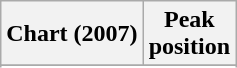<table class="wikitable">
<tr>
<th>Chart (2007)</th>
<th>Peak<br>position</th>
</tr>
<tr>
</tr>
<tr>
</tr>
<tr>
</tr>
<tr>
</tr>
</table>
